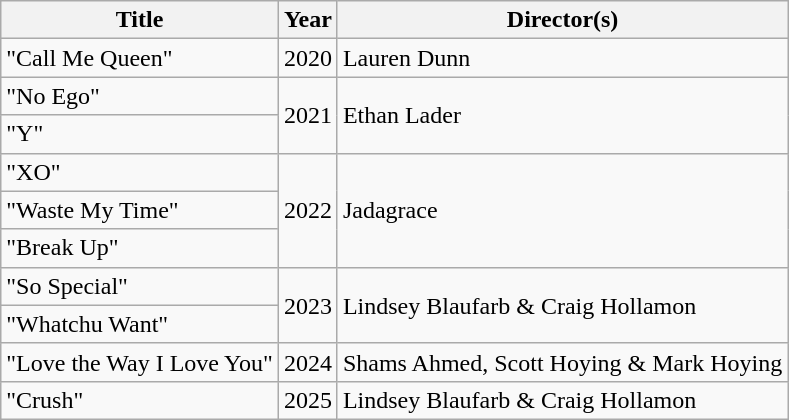<table class="wikitable">
<tr>
<th>Title</th>
<th>Year</th>
<th>Director(s)</th>
</tr>
<tr>
<td>"Call Me Queen"</td>
<td>2020</td>
<td>Lauren Dunn</td>
</tr>
<tr>
<td>"No Ego"</td>
<td rowspan="2">2021</td>
<td rowspan="2">Ethan Lader</td>
</tr>
<tr>
<td>"Y"</td>
</tr>
<tr>
<td>"XO"</td>
<td rowspan="3">2022</td>
<td rowspan="3">Jadagrace</td>
</tr>
<tr>
<td>"Waste My Time"</td>
</tr>
<tr>
<td>"Break Up"</td>
</tr>
<tr>
<td>"So Special"</td>
<td rowspan="2">2023</td>
<td rowspan="2">Lindsey Blaufarb & Craig Hollamon</td>
</tr>
<tr>
<td>"Whatchu Want"</td>
</tr>
<tr>
<td>"Love the Way I Love You"</td>
<td>2024</td>
<td>Shams Ahmed, Scott Hoying & Mark Hoying</td>
</tr>
<tr>
<td>"Crush"</td>
<td>2025</td>
<td>Lindsey Blaufarb & Craig Hollamon</td>
</tr>
</table>
